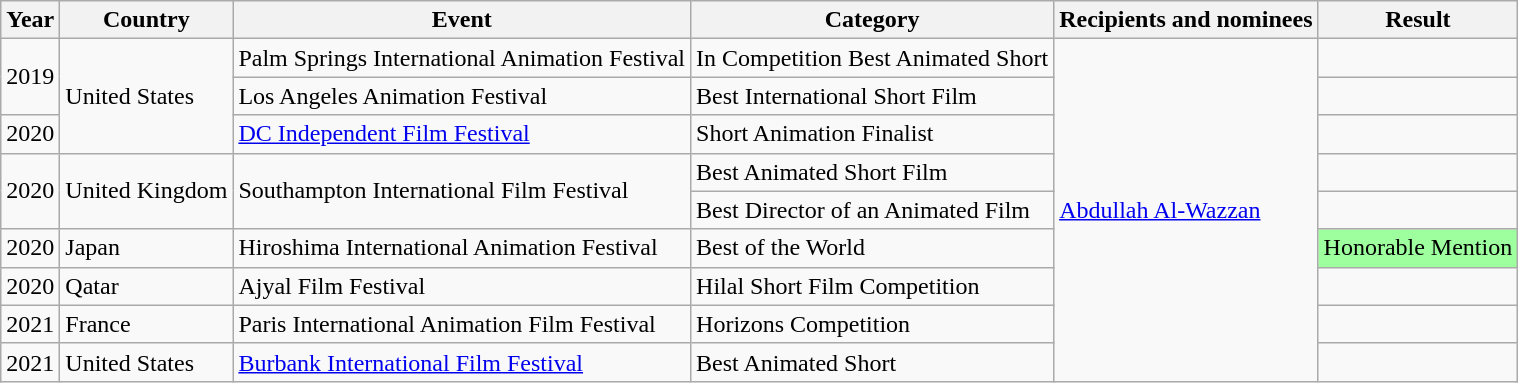<table class="wikitable">
<tr>
<th>Year</th>
<th>Country</th>
<th>Event</th>
<th>Category</th>
<th>Recipients and nominees</th>
<th>Result</th>
</tr>
<tr>
<td rowspan="2">2019</td>
<td rowspan="3"><div>United States</div></td>
<td>Palm Springs International Animation Festival</td>
<td>In Competition Best Animated Short</td>
<td rowspan="9"><div><a href='#'>Abdullah Al-Wazzan</a></div></td>
<td></td>
</tr>
<tr>
<td>Los Angeles Animation Festival</td>
<td>Best International Short Film</td>
<td></td>
</tr>
<tr>
<td>2020</td>
<td><a href='#'>DC Independent Film Festival</a></td>
<td>Short Animation Finalist</td>
<td></td>
</tr>
<tr>
<td rowspan="2">2020</td>
<td rowspan="2"><div>United Kingdom</div></td>
<td rowspan="2">Southampton International Film Festival</td>
<td>Best Animated Short Film</td>
<td></td>
</tr>
<tr>
<td>Best Director of an Animated Film</td>
<td></td>
</tr>
<tr>
<td>2020</td>
<td><div>Japan</div></td>
<td>Hiroshima International Animation Festival</td>
<td>Best of the World</td>
<td style="background: #9EFF9E; color: #000; vertical-align: middle; text-align: center; " class="yes table-yes2 notheme">Honorable Mention</td>
</tr>
<tr>
<td>2020</td>
<td><div>Qatar</div></td>
<td>Ajyal Film Festival</td>
<td>Hilal Short Film Competition</td>
<td></td>
</tr>
<tr>
<td>2021</td>
<td><div>France</div></td>
<td>Paris International Animation Film Festival</td>
<td>Horizons Competition</td>
<td></td>
</tr>
<tr>
<td>2021</td>
<td><div>United States</div></td>
<td><a href='#'>Burbank International Film Festival</a></td>
<td>Best Animated Short</td>
<td></td>
</tr>
</table>
